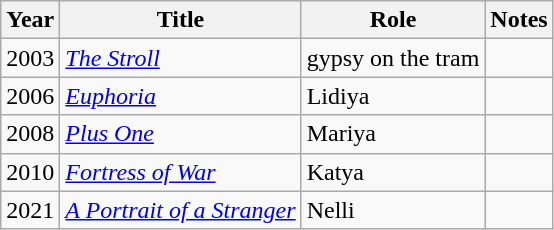<table class="wikitable sortable">
<tr>
<th>Year</th>
<th>Title</th>
<th>Role</th>
<th class="unsortable">Notes</th>
</tr>
<tr>
<td>2003</td>
<td><em><a href='#'>The Stroll</a></em></td>
<td>gypsy on the tram</td>
<td></td>
</tr>
<tr>
<td>2006</td>
<td><em><a href='#'>Euphoria</a></em></td>
<td>Lidiya</td>
<td></td>
</tr>
<tr>
<td>2008</td>
<td><em><a href='#'>Plus One</a></em></td>
<td>Mariya</td>
<td></td>
</tr>
<tr>
<td>2010</td>
<td><em><a href='#'>Fortress of War</a></em></td>
<td>Katya</td>
<td></td>
</tr>
<tr>
<td>2021</td>
<td><em><a href='#'>A Portrait of a Stranger</a></em></td>
<td>Nelli</td>
<td></td>
</tr>
</table>
